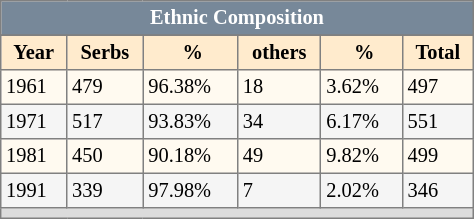<table border="2" cellspacing="0" cellpadding="3" rules="all" width="25%" style="clear:all; margin:5px 0 0em 0em; border-style: solid; border-width: 1px; border-collapse:collapse; font-size:85%; empty-cells:show">
<tr>
<td colspan="12" align=center style="background:#778899; color:white"><strong>Ethnic Composition</strong></td>
</tr>
<tr>
</tr>
<tr bgcolor="#FFEBCD">
<th>Year</th>
<th>Serbs</th>
<th> %</th>
<th>others</th>
<th> %</th>
<th>Total</th>
</tr>
<tr bgcolor="#fffaf0">
<td>1961</td>
<td>479</td>
<td>96.38%</td>
<td>18</td>
<td>3.62%</td>
<td>497</td>
</tr>
<tr bgcolor="#f5f5f5">
<td>1971</td>
<td>517</td>
<td>93.83%</td>
<td>34</td>
<td>6.17%</td>
<td>551</td>
</tr>
<tr bgcolor="#fffaf0">
<td>1981</td>
<td>450</td>
<td>90.18%</td>
<td>49</td>
<td>9.82%</td>
<td>499</td>
</tr>
<tr bgcolor="#f5f5f5">
<td>1991</td>
<td>339</td>
<td>97.98%</td>
<td>7</td>
<td>2.02%</td>
<td>346</td>
</tr>
<tr>
<td colspan="14" align=center style="background:#dcdcdc;"><small></small></td>
</tr>
</table>
